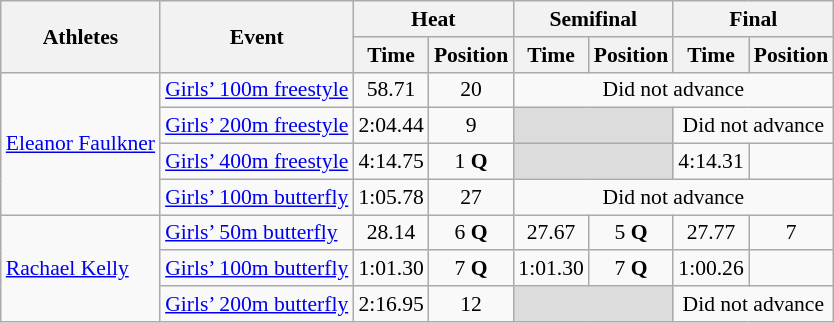<table class="wikitable" border="1" style="font-size:90%">
<tr>
<th rowspan=2>Athletes</th>
<th rowspan=2>Event</th>
<th colspan=2>Heat</th>
<th colspan=2>Semifinal</th>
<th colspan=2>Final</th>
</tr>
<tr>
<th>Time</th>
<th>Position</th>
<th>Time</th>
<th>Position</th>
<th>Time</th>
<th>Position</th>
</tr>
<tr>
<td rowspan=4><a href='#'>Eleanor Faulkner</a></td>
<td><a href='#'>Girls’ 100m freestyle</a></td>
<td align=center>58.71</td>
<td align=center>20</td>
<td colspan="4" align=center>Did not advance</td>
</tr>
<tr>
<td><a href='#'>Girls’ 200m freestyle</a></td>
<td align=center>2:04.44</td>
<td align=center>9</td>
<td colspan=2 bgcolor=#DCDCDC></td>
<td colspan="2" align=center>Did not advance</td>
</tr>
<tr>
<td><a href='#'>Girls’ 400m freestyle</a></td>
<td align=center>4:14.75</td>
<td align=center>1 <strong>Q</strong></td>
<td colspan=2 bgcolor=#DCDCDC></td>
<td align=center>4:14.31</td>
<td align=center></td>
</tr>
<tr>
<td><a href='#'>Girls’ 100m butterfly</a></td>
<td align=center>1:05.78</td>
<td align=center>27</td>
<td colspan="4" align=center>Did not advance</td>
</tr>
<tr>
<td rowspan=3><a href='#'>Rachael Kelly</a></td>
<td><a href='#'>Girls’ 50m butterfly</a></td>
<td align=center>28.14</td>
<td align=center>6 <strong>Q</strong></td>
<td align=center>27.67</td>
<td align=center>5 <strong>Q</strong></td>
<td align=center>27.77</td>
<td align=center>7</td>
</tr>
<tr>
<td><a href='#'>Girls’ 100m butterfly</a></td>
<td align=center>1:01.30</td>
<td align=center>7 <strong>Q</strong></td>
<td align=center>1:01.30</td>
<td align=center>7 <strong>Q</strong></td>
<td align=center>1:00.26</td>
<td align=center></td>
</tr>
<tr>
<td><a href='#'>Girls’ 200m butterfly</a></td>
<td align=center>2:16.95</td>
<td align=center>12</td>
<td colspan=2 bgcolor=#DCDCDC></td>
<td colspan="2" align=center>Did not advance</td>
</tr>
</table>
